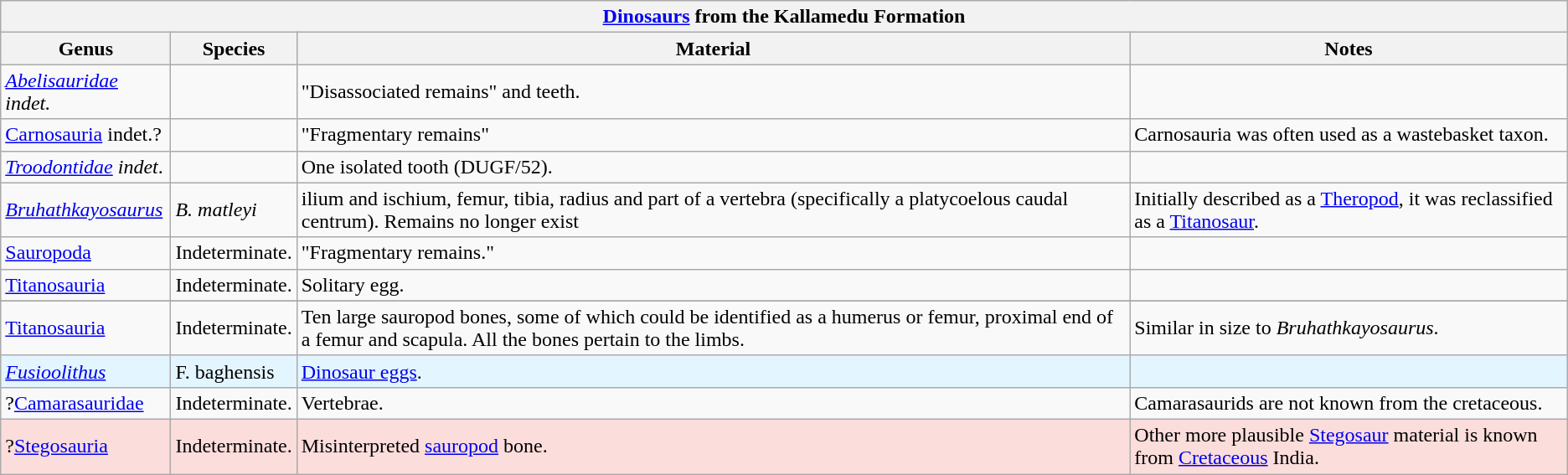<table class="wikitable" align="center">
<tr>
<th colspan="7" align="center"><strong><a href='#'>Dinosaurs</a> from the Kallamedu Formation</strong></th>
</tr>
<tr>
<th>Genus</th>
<th>Species</th>
<th>Material</th>
<th>Notes</th>
</tr>
<tr>
<td><em><a href='#'>Abelisauridae</a> indet.</em></td>
<td></td>
<td>"Disassociated remains" and teeth.</td>
<td></td>
</tr>
<tr>
<td><a href='#'>Carnosauria</a> indet.?</td>
<td></td>
<td>"Fragmentary remains"</td>
<td>Carnosauria was often used as a wastebasket taxon.</td>
</tr>
<tr>
<td><em><a href='#'>Troodontidae</a> indet</em>.</td>
<td></td>
<td>One isolated tooth (DUGF/52).</td>
<td></td>
</tr>
<tr>
<td><em><a href='#'>Bruhathkayosaurus</a></em></td>
<td><em>B. matleyi</em></td>
<td>ilium and ischium, femur, tibia, radius and part of a vertebra (specifically a platycoelous caudal centrum). Remains no longer exist</td>
<td>Initially described as a <a href='#'>Theropod</a>, it was reclassified as a <a href='#'>Titanosaur</a>.</td>
</tr>
<tr>
<td><a href='#'>Sauropoda</a></td>
<td>Indeterminate.</td>
<td>"Fragmentary remains."</td>
<td></td>
</tr>
<tr>
<td><a href='#'>Titanosauria</a></td>
<td>Indeterminate.</td>
<td>Solitary egg.</td>
<td></td>
</tr>
<tr>
</tr>
<tr>
<td><a href='#'>Titanosauria</a></td>
<td>Indeterminate.</td>
<td>Ten large sauropod bones, some of which could be identified as a humerus or femur, proximal end of a femur and scapula. All the bones pertain to the limbs.</td>
<td>Similar in size to <em>Bruhathkayosaurus</em>.</td>
</tr>
<tr>
<td style="background:#E3F5FF;"><em><a href='#'>Fusioolithus</a></em></td>
<td style="background:#E3F5FF;">F. baghensis</td>
<td style="background:#E3F5FF;"><a href='#'>Dinosaur eggs</a>.</td>
<td style="background:#E3F5FF;"></td>
</tr>
<tr>
<td>?<a href='#'>Camarasauridae</a></td>
<td>Indeterminate.</td>
<td>Vertebrae.</td>
<td>Camarasaurids are not known from the cretaceous.</td>
</tr>
<tr style="background:#fbdddb;">
<td>?<a href='#'>Stegosauria</a></td>
<td>Indeterminate.</td>
<td>Misinterpreted <a href='#'>sauropod</a> bone.</td>
<td>Other more plausible <a href='#'>Stegosaur</a> material is known from <a href='#'>Cretaceous</a> India.</td>
</tr>
</table>
